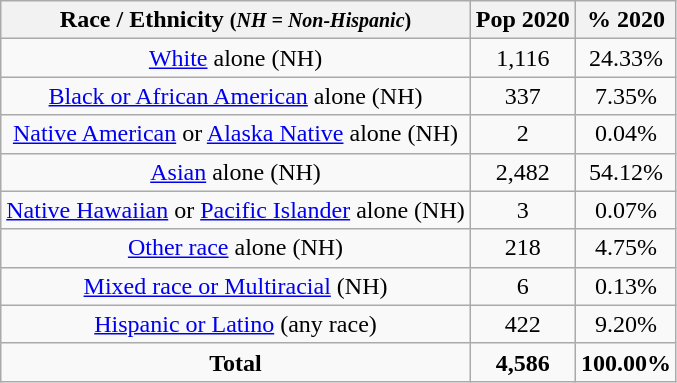<table class="wikitable" style="text-align:center;">
<tr>
<th>Race / Ethnicity <small>(<em>NH = Non-Hispanic</em>)</small></th>
<th>Pop 2020</th>
<th>% 2020</th>
</tr>
<tr>
<td><a href='#'>White</a> alone (NH)</td>
<td>1,116</td>
<td>24.33%</td>
</tr>
<tr>
<td><a href='#'>Black or African American</a> alone (NH)</td>
<td>337</td>
<td>7.35%</td>
</tr>
<tr>
<td><a href='#'>Native American</a> or <a href='#'>Alaska Native</a> alone (NH)</td>
<td>2</td>
<td>0.04%</td>
</tr>
<tr>
<td><a href='#'>Asian</a> alone (NH)</td>
<td>2,482</td>
<td>54.12%</td>
</tr>
<tr>
<td><a href='#'>Native Hawaiian</a> or <a href='#'>Pacific Islander</a> alone (NH)</td>
<td>3</td>
<td>0.07%</td>
</tr>
<tr>
<td><a href='#'>Other race</a> alone (NH)</td>
<td>218</td>
<td>4.75%</td>
</tr>
<tr>
<td><a href='#'>Mixed race or Multiracial</a> (NH)</td>
<td>6</td>
<td>0.13%</td>
</tr>
<tr>
<td><a href='#'>Hispanic or Latino</a> (any race)</td>
<td>422</td>
<td>9.20%</td>
</tr>
<tr>
<td><strong>Total</strong></td>
<td><strong>4,586</strong></td>
<td><strong>100.00%</strong></td>
</tr>
</table>
